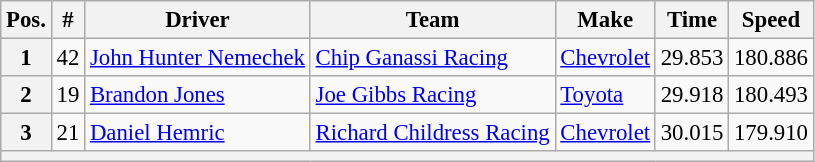<table class="wikitable" style="font-size:95%">
<tr>
<th>Pos.</th>
<th>#</th>
<th>Driver</th>
<th>Team</th>
<th>Make</th>
<th>Time</th>
<th>Speed</th>
</tr>
<tr>
<th>1</th>
<td>42</td>
<td><a href='#'>John Hunter Nemechek</a></td>
<td><a href='#'>Chip Ganassi Racing</a></td>
<td><a href='#'>Chevrolet</a></td>
<td>29.853</td>
<td>180.886</td>
</tr>
<tr>
<th>2</th>
<td>19</td>
<td><a href='#'>Brandon Jones</a></td>
<td><a href='#'>Joe Gibbs Racing</a></td>
<td><a href='#'>Toyota</a></td>
<td>29.918</td>
<td>180.493</td>
</tr>
<tr>
<th>3</th>
<td>21</td>
<td><a href='#'>Daniel Hemric</a></td>
<td><a href='#'>Richard Childress Racing</a></td>
<td><a href='#'>Chevrolet</a></td>
<td>30.015</td>
<td>179.910</td>
</tr>
<tr>
<th colspan="7"></th>
</tr>
</table>
